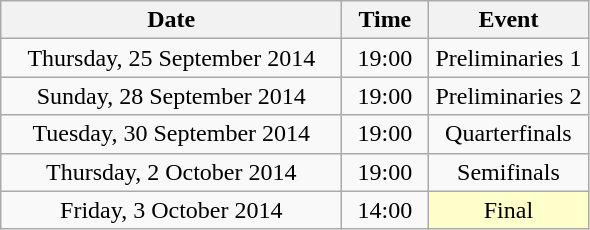<table class = "wikitable" style="text-align:center;">
<tr>
<th width=220>Date</th>
<th width=50>Time</th>
<th width=100>Event</th>
</tr>
<tr>
<td>Thursday, 25 September 2014</td>
<td>19:00</td>
<td>Preliminaries 1</td>
</tr>
<tr>
<td>Sunday, 28 September 2014</td>
<td>19:00</td>
<td>Preliminaries 2</td>
</tr>
<tr>
<td>Tuesday, 30 September 2014</td>
<td>19:00</td>
<td>Quarterfinals</td>
</tr>
<tr>
<td>Thursday, 2 October 2014</td>
<td>19:00</td>
<td>Semifinals</td>
</tr>
<tr>
<td>Friday, 3 October 2014</td>
<td>14:00</td>
<td bgcolor=ffffcc>Final</td>
</tr>
</table>
